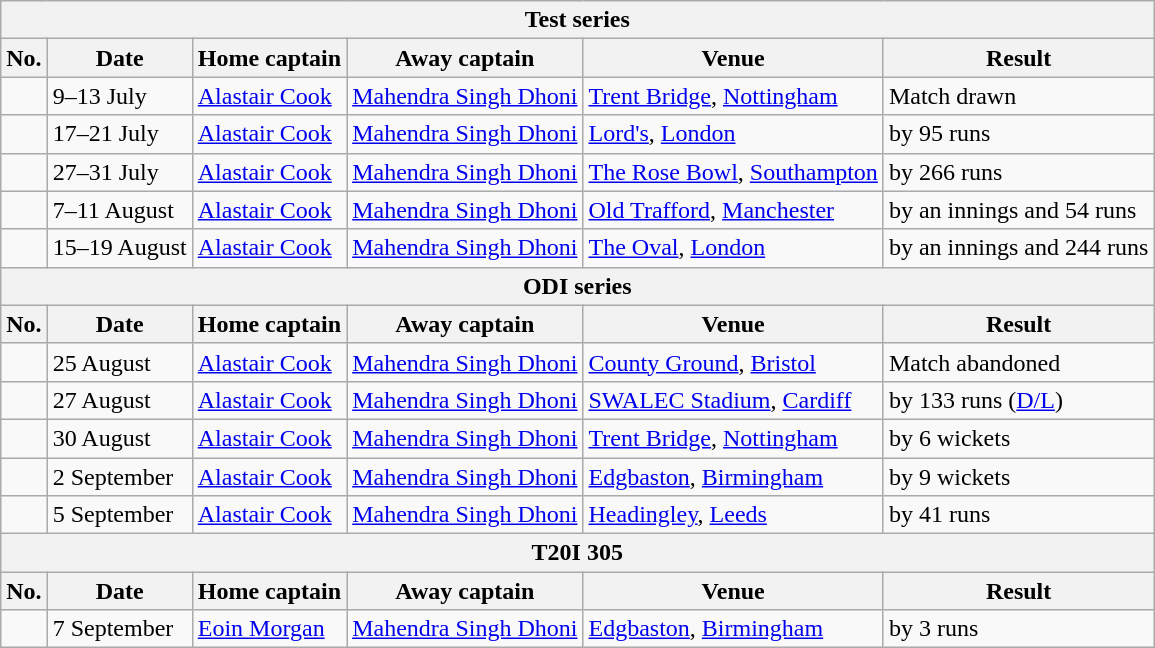<table class="wikitable">
<tr>
<th colspan="9">Test series</th>
</tr>
<tr>
<th>No.</th>
<th>Date</th>
<th>Home captain</th>
<th>Away captain</th>
<th>Venue</th>
<th>Result</th>
</tr>
<tr>
<td></td>
<td>9–13 July</td>
<td><a href='#'>Alastair Cook</a></td>
<td><a href='#'>Mahendra Singh Dhoni</a></td>
<td><a href='#'>Trent Bridge</a>, <a href='#'>Nottingham</a></td>
<td>Match drawn</td>
</tr>
<tr>
<td></td>
<td>17–21 July</td>
<td><a href='#'>Alastair Cook</a></td>
<td><a href='#'>Mahendra Singh Dhoni</a></td>
<td><a href='#'>Lord's</a>, <a href='#'>London</a></td>
<td> by 95 runs</td>
</tr>
<tr>
<td></td>
<td>27–31 July</td>
<td><a href='#'>Alastair Cook</a></td>
<td><a href='#'>Mahendra Singh Dhoni</a></td>
<td><a href='#'>The Rose Bowl</a>, <a href='#'>Southampton</a></td>
<td> by 266 runs</td>
</tr>
<tr>
<td></td>
<td>7–11 August</td>
<td><a href='#'>Alastair Cook</a></td>
<td><a href='#'>Mahendra Singh Dhoni</a></td>
<td><a href='#'>Old Trafford</a>, <a href='#'>Manchester</a></td>
<td> by an innings and 54 runs</td>
</tr>
<tr>
<td></td>
<td>15–19 August</td>
<td><a href='#'>Alastair Cook</a></td>
<td><a href='#'>Mahendra Singh Dhoni</a></td>
<td><a href='#'>The Oval</a>, <a href='#'>London</a></td>
<td> by an innings and 244 runs</td>
</tr>
<tr>
<th colspan="9">ODI series</th>
</tr>
<tr>
<th>No.</th>
<th>Date</th>
<th>Home captain</th>
<th>Away captain</th>
<th>Venue</th>
<th>Result</th>
</tr>
<tr>
<td></td>
<td>25 August</td>
<td><a href='#'>Alastair Cook</a></td>
<td><a href='#'>Mahendra Singh Dhoni</a></td>
<td><a href='#'>County Ground</a>, <a href='#'>Bristol</a></td>
<td>Match abandoned</td>
</tr>
<tr>
<td></td>
<td>27 August</td>
<td><a href='#'>Alastair Cook</a></td>
<td><a href='#'>Mahendra Singh Dhoni</a></td>
<td><a href='#'>SWALEC Stadium</a>, <a href='#'>Cardiff</a></td>
<td> by 133 runs (<a href='#'>D/L</a>)</td>
</tr>
<tr>
<td></td>
<td>30 August</td>
<td><a href='#'>Alastair Cook</a></td>
<td><a href='#'>Mahendra Singh Dhoni</a></td>
<td><a href='#'>Trent Bridge</a>, <a href='#'>Nottingham</a></td>
<td> by 6 wickets</td>
</tr>
<tr>
<td></td>
<td>2 September</td>
<td><a href='#'>Alastair Cook</a></td>
<td><a href='#'>Mahendra Singh Dhoni</a></td>
<td><a href='#'>Edgbaston</a>, <a href='#'>Birmingham</a></td>
<td> by 9 wickets</td>
</tr>
<tr>
<td></td>
<td>5 September</td>
<td><a href='#'>Alastair Cook</a></td>
<td><a href='#'>Mahendra Singh Dhoni</a></td>
<td><a href='#'>Headingley</a>, <a href='#'>Leeds</a></td>
<td> by 41 runs</td>
</tr>
<tr>
<th colspan="9">T20I 305</th>
</tr>
<tr>
<th>No.</th>
<th>Date</th>
<th>Home captain</th>
<th>Away captain</th>
<th>Venue</th>
<th>Result</th>
</tr>
<tr>
<td></td>
<td>7 September</td>
<td><a href='#'>Eoin Morgan</a></td>
<td><a href='#'>Mahendra Singh Dhoni</a></td>
<td><a href='#'>Edgbaston</a>, <a href='#'>Birmingham</a></td>
<td> by 3 runs</td>
</tr>
</table>
